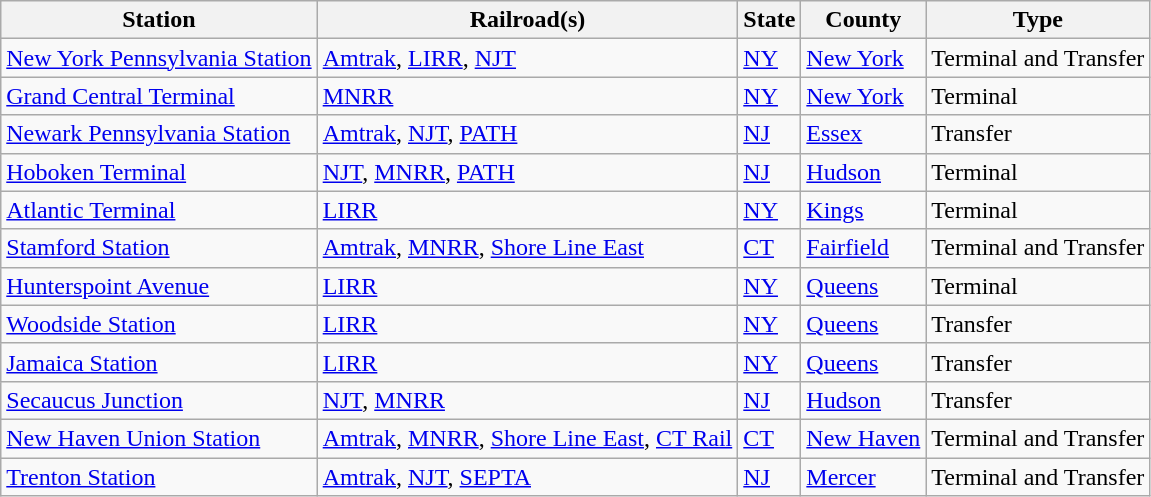<table class="wikitable sortable">
<tr>
<th valign=bottom>Station</th>
<th valign=bottom>Railroad(s)</th>
<th valign=bottom>State</th>
<th valign=bottom>County</th>
<th class="unsortable" style="vertical-align:bottom;">Type</th>
</tr>
<tr>
<td><a href='#'>New York Pennsylvania Station</a></td>
<td><a href='#'>Amtrak</a>, <a href='#'>LIRR</a>, <a href='#'>NJT</a></td>
<td><a href='#'>NY</a></td>
<td><a href='#'>New York</a></td>
<td>Terminal and Transfer</td>
</tr>
<tr>
<td><a href='#'>Grand Central Terminal</a></td>
<td><a href='#'>MNRR</a></td>
<td><a href='#'>NY</a></td>
<td><a href='#'>New York</a></td>
<td>Terminal</td>
</tr>
<tr>
<td><a href='#'>Newark Pennsylvania Station</a></td>
<td><a href='#'>Amtrak</a>, <a href='#'>NJT</a>, <a href='#'>PATH</a></td>
<td><a href='#'>NJ</a></td>
<td><a href='#'>Essex</a></td>
<td>Transfer</td>
</tr>
<tr>
<td><a href='#'>Hoboken Terminal</a></td>
<td><a href='#'>NJT</a>, <a href='#'>MNRR</a>, <a href='#'>PATH</a></td>
<td><a href='#'>NJ</a></td>
<td><a href='#'>Hudson</a></td>
<td>Terminal</td>
</tr>
<tr>
<td><a href='#'>Atlantic Terminal</a></td>
<td><a href='#'>LIRR</a></td>
<td><a href='#'>NY</a></td>
<td><a href='#'>Kings</a></td>
<td>Terminal</td>
</tr>
<tr>
<td><a href='#'>Stamford Station</a></td>
<td><a href='#'>Amtrak</a>, <a href='#'>MNRR</a>, <a href='#'>Shore Line East</a></td>
<td><a href='#'>CT</a></td>
<td><a href='#'>Fairfield</a></td>
<td>Terminal and Transfer</td>
</tr>
<tr>
<td><a href='#'>Hunterspoint Avenue</a></td>
<td><a href='#'>LIRR</a></td>
<td><a href='#'>NY</a></td>
<td><a href='#'>Queens</a></td>
<td>Terminal</td>
</tr>
<tr>
<td><a href='#'>Woodside Station</a></td>
<td><a href='#'>LIRR</a></td>
<td><a href='#'>NY</a></td>
<td><a href='#'>Queens</a></td>
<td>Transfer</td>
</tr>
<tr>
<td><a href='#'>Jamaica Station</a></td>
<td><a href='#'>LIRR</a></td>
<td><a href='#'>NY</a></td>
<td><a href='#'>Queens</a></td>
<td>Transfer</td>
</tr>
<tr>
<td><a href='#'>Secaucus Junction</a></td>
<td><a href='#'>NJT</a>, <a href='#'>MNRR</a></td>
<td><a href='#'>NJ</a></td>
<td><a href='#'>Hudson</a></td>
<td>Transfer</td>
</tr>
<tr>
<td><a href='#'>New Haven Union Station</a></td>
<td><a href='#'>Amtrak</a>, <a href='#'>MNRR</a>, <a href='#'>Shore Line East</a>, <a href='#'>CT Rail</a></td>
<td><a href='#'>CT</a></td>
<td><a href='#'>New Haven</a></td>
<td>Terminal and Transfer</td>
</tr>
<tr>
<td><a href='#'>Trenton Station</a></td>
<td><a href='#'>Amtrak</a>, <a href='#'>NJT</a>, <a href='#'>SEPTA</a></td>
<td><a href='#'>NJ</a></td>
<td><a href='#'>Mercer</a></td>
<td>Terminal and Transfer</td>
</tr>
</table>
